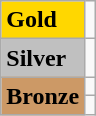<table class="wikitable">
<tr>
<td bgcolor="gold"><strong>Gold</strong></td>
<td></td>
</tr>
<tr>
<td bgcolor="silver"><strong>Silver</strong></td>
<td></td>
</tr>
<tr>
<td rowspan="2" bgcolor="#cc9966"><strong>Bronze</strong></td>
<td></td>
</tr>
<tr>
<td></td>
</tr>
</table>
